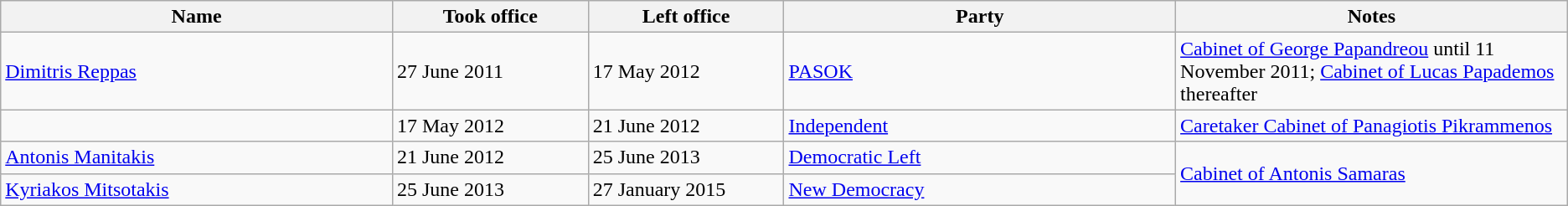<table class="wikitable">
<tr>
<th width="20%">Name</th>
<th width="10%">Took office</th>
<th width="10%">Left office</th>
<th width="20%">Party</th>
<th width="20%">Notes</th>
</tr>
<tr>
<td><a href='#'>Dimitris Reppas</a></td>
<td>27 June 2011</td>
<td>17 May 2012</td>
<td><a href='#'>PASOK</a></td>
<td><a href='#'>Cabinet of George Papandreou</a> until 11 November 2011; <a href='#'>Cabinet of Lucas Papademos</a> thereafter</td>
</tr>
<tr>
<td></td>
<td>17 May 2012</td>
<td>21 June 2012</td>
<td><a href='#'>Independent</a></td>
<td><a href='#'>Caretaker Cabinet of Panagiotis Pikrammenos</a></td>
</tr>
<tr>
<td><a href='#'>Antonis Manitakis</a></td>
<td>21 June 2012</td>
<td>25 June 2013</td>
<td><a href='#'>Democratic Left</a></td>
<td rowspan=2><a href='#'>Cabinet of Antonis Samaras</a></td>
</tr>
<tr>
<td><a href='#'>Kyriakos Mitsotakis</a></td>
<td>25 June 2013</td>
<td>27 January 2015</td>
<td><a href='#'>New Democracy</a></td>
</tr>
</table>
